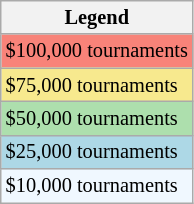<table class=wikitable style="font-size:85%">
<tr>
<th>Legend</th>
</tr>
<tr style="background:#f88379;">
<td>$100,000 tournaments</td>
</tr>
<tr style="background:#f7e98e;">
<td>$75,000 tournaments</td>
</tr>
<tr style="background:#addfad;">
<td>$50,000 tournaments</td>
</tr>
<tr style="background:lightblue;">
<td>$25,000 tournaments</td>
</tr>
<tr style="background:#f0f8ff;">
<td>$10,000 tournaments</td>
</tr>
</table>
